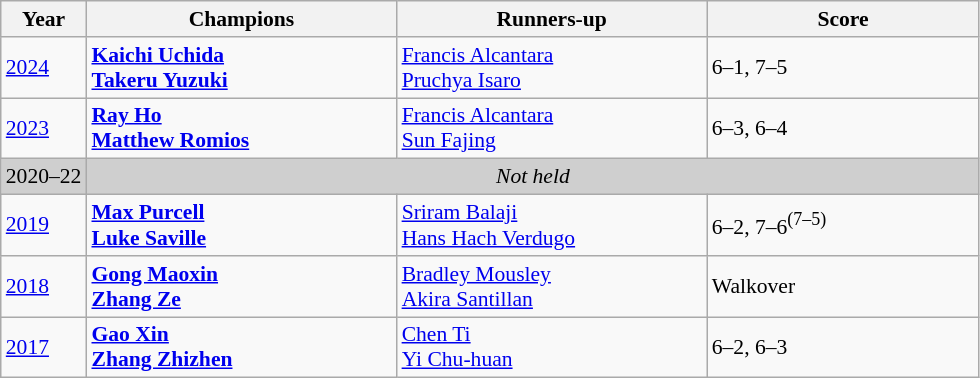<table class="wikitable" style="font-size:90%">
<tr>
<th>Year</th>
<th width="200">Champions</th>
<th width="200">Runners-up</th>
<th width="175">Score</th>
</tr>
<tr>
<td><a href='#'>2024</a></td>
<td> <strong><a href='#'>Kaichi Uchida</a></strong><br> <strong><a href='#'>Takeru Yuzuki</a></strong></td>
<td> <a href='#'>Francis Alcantara</a><br> <a href='#'>Pruchya Isaro</a></td>
<td>6–1, 7–5</td>
</tr>
<tr>
<td><a href='#'>2023</a></td>
<td> <strong><a href='#'>Ray Ho</a></strong><br> <strong><a href='#'>Matthew Romios</a></strong></td>
<td> <a href='#'>Francis Alcantara</a><br> <a href='#'>Sun Fajing</a></td>
<td>6–3, 6–4</td>
</tr>
<tr>
<td style="background:#cfcfcf">2020–22</td>
<td colspan=3 align=center style="background:#cfcfcf"><em>Not held</em></td>
</tr>
<tr>
<td><a href='#'>2019</a></td>
<td> <strong><a href='#'>Max Purcell</a></strong><br> <strong><a href='#'>Luke Saville</a></strong></td>
<td> <a href='#'>Sriram Balaji</a><br> <a href='#'>Hans Hach Verdugo</a></td>
<td>6–2, 7–6<sup>(7–5)</sup></td>
</tr>
<tr>
<td><a href='#'>2018</a></td>
<td> <strong><a href='#'>Gong Maoxin</a></strong><br> <strong><a href='#'>Zhang Ze</a></strong></td>
<td> <a href='#'>Bradley Mousley</a><br> <a href='#'>Akira Santillan</a></td>
<td>Walkover</td>
</tr>
<tr>
<td><a href='#'>2017</a></td>
<td> <strong><a href='#'>Gao Xin</a></strong><br> <strong><a href='#'>Zhang Zhizhen</a></strong></td>
<td> <a href='#'>Chen Ti</a><br> <a href='#'>Yi Chu-huan</a></td>
<td>6–2, 6–3</td>
</tr>
</table>
